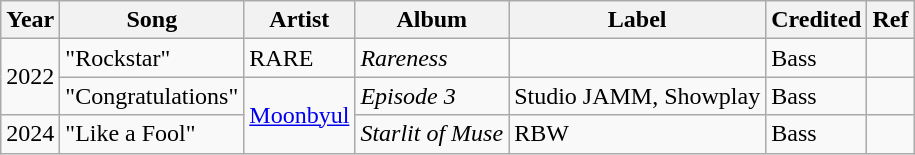<table class="wikitable">
<tr>
<th>Year</th>
<th>Song</th>
<th>Artist</th>
<th>Album</th>
<th>Label</th>
<th>Credited</th>
<th>Ref</th>
</tr>
<tr>
<td rowspan="2">2022</td>
<td>"Rockstar"</td>
<td>RARE</td>
<td><em>Rareness</em></td>
<td></td>
<td>Bass</td>
<td></td>
</tr>
<tr>
<td>"Congratulations"</td>
<td rowspan="2"><a href='#'>Moonbyul</a></td>
<td><em><Second World> Episode 3</em></td>
<td>Studio JAMM, Showplay</td>
<td>Bass</td>
<td></td>
</tr>
<tr>
<td>2024</td>
<td>"Like a Fool"</td>
<td><em>Starlit of Muse</em></td>
<td>RBW</td>
<td>Bass</td>
<td></td>
</tr>
</table>
